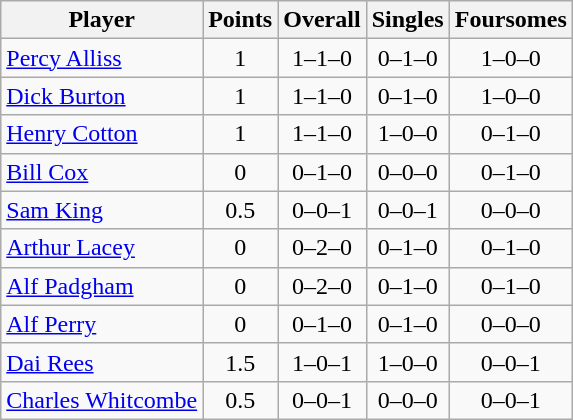<table class="wikitable sortable" style="text-align:center">
<tr>
<th>Player</th>
<th>Points</th>
<th>Overall</th>
<th>Singles</th>
<th>Foursomes</th>
</tr>
<tr>
<td align=left><a href='#'>Percy Alliss</a></td>
<td>1</td>
<td>1–1–0</td>
<td>0–1–0</td>
<td>1–0–0</td>
</tr>
<tr>
<td align=left><a href='#'>Dick Burton</a></td>
<td>1</td>
<td>1–1–0</td>
<td>0–1–0</td>
<td>1–0–0</td>
</tr>
<tr>
<td align=left><a href='#'>Henry Cotton</a></td>
<td>1</td>
<td>1–1–0</td>
<td>1–0–0</td>
<td>0–1–0</td>
</tr>
<tr>
<td align=left><a href='#'>Bill Cox</a></td>
<td>0</td>
<td>0–1–0</td>
<td>0–0–0</td>
<td>0–1–0</td>
</tr>
<tr>
<td align=left><a href='#'>Sam King</a></td>
<td>0.5</td>
<td>0–0–1</td>
<td>0–0–1</td>
<td>0–0–0</td>
</tr>
<tr>
<td align=left><a href='#'>Arthur Lacey</a></td>
<td>0</td>
<td>0–2–0</td>
<td>0–1–0</td>
<td>0–1–0</td>
</tr>
<tr>
<td align=left><a href='#'>Alf Padgham</a></td>
<td>0</td>
<td>0–2–0</td>
<td>0–1–0</td>
<td>0–1–0</td>
</tr>
<tr>
<td align=left><a href='#'>Alf Perry</a></td>
<td>0</td>
<td>0–1–0</td>
<td>0–1–0</td>
<td>0–0–0</td>
</tr>
<tr>
<td align=left><a href='#'>Dai Rees</a></td>
<td>1.5</td>
<td>1–0–1</td>
<td>1–0–0</td>
<td>0–0–1</td>
</tr>
<tr>
<td align=left><a href='#'>Charles Whitcombe</a></td>
<td>0.5</td>
<td>0–0–1</td>
<td>0–0–0</td>
<td>0–0–1</td>
</tr>
</table>
